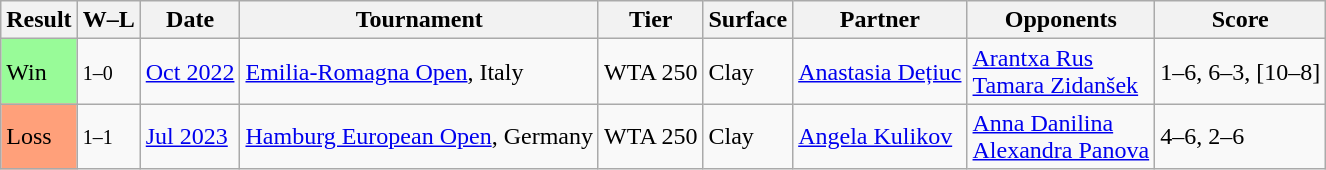<table class="sortable wikitable">
<tr>
<th>Result</th>
<th class="unsortable">W–L</th>
<th>Date</th>
<th>Tournament</th>
<th>Tier</th>
<th>Surface</th>
<th>Partner</th>
<th>Opponents</th>
<th class="unsortable">Score</th>
</tr>
<tr>
<td style="background:#98fb98;">Win</td>
<td><small>1–0</small></td>
<td><a href='#'>Oct 2022</a></td>
<td><a href='#'>Emilia-Romagna Open</a>, Italy</td>
<td>WTA 250</td>
<td>Clay</td>
<td> <a href='#'>Anastasia Dețiuc</a></td>
<td> <a href='#'>Arantxa Rus</a> <br>  <a href='#'>Tamara Zidanšek</a></td>
<td>1–6, 6–3, [10–8]</td>
</tr>
<tr>
<td style="background:#ffa07a;">Loss</td>
<td><small>1–1</small></td>
<td><a href='#'>Jul 2023</a></td>
<td><a href='#'>Hamburg European Open</a>, Germany</td>
<td>WTA 250</td>
<td>Clay</td>
<td> <a href='#'>Angela Kulikov</a></td>
<td> <a href='#'>Anna Danilina</a> <br>  <a href='#'>Alexandra Panova</a></td>
<td>4–6, 2–6</td>
</tr>
</table>
